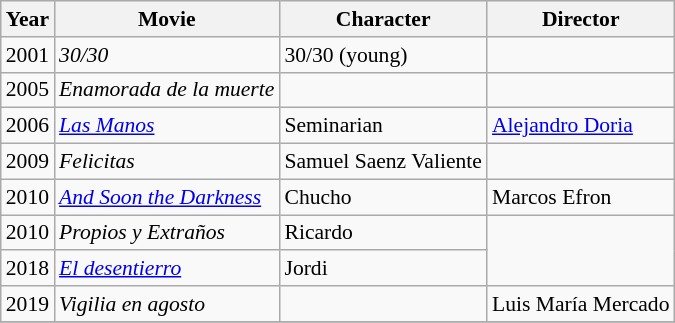<table class="wikitable" style="font-size: 90%;">
<tr>
<th>Year</th>
<th>Movie</th>
<th>Character</th>
<th>Director</th>
</tr>
<tr>
<td>2001</td>
<td><em>30/30</em></td>
<td>30/30 (young)</td>
<td></td>
</tr>
<tr>
<td>2005</td>
<td><em>Enamorada de la muerte</em></td>
<td></td>
<td></td>
</tr>
<tr>
<td>2006</td>
<td><em><a href='#'>Las Manos</a></em></td>
<td>Seminarian</td>
<td><a href='#'>Alejandro Doria</a></td>
</tr>
<tr>
<td>2009</td>
<td><em>Felicitas</em></td>
<td>Samuel Saenz Valiente</td>
<td></td>
</tr>
<tr>
<td>2010</td>
<td><em><a href='#'>And Soon the Darkness</a></em></td>
<td>Chucho</td>
<td>Marcos Efron</td>
</tr>
<tr>
<td>2010</td>
<td><em>Propios y Extraños</em></td>
<td>Ricardo</td>
</tr>
<tr>
<td>2018</td>
<td><em><a href='#'>El desentierro</a></em></td>
<td>Jordi</td>
</tr>
<tr>
<td>2019</td>
<td><em>Vigilia en agosto</em></td>
<td></td>
<td>Luis María Mercado</td>
</tr>
<tr>
</tr>
</table>
